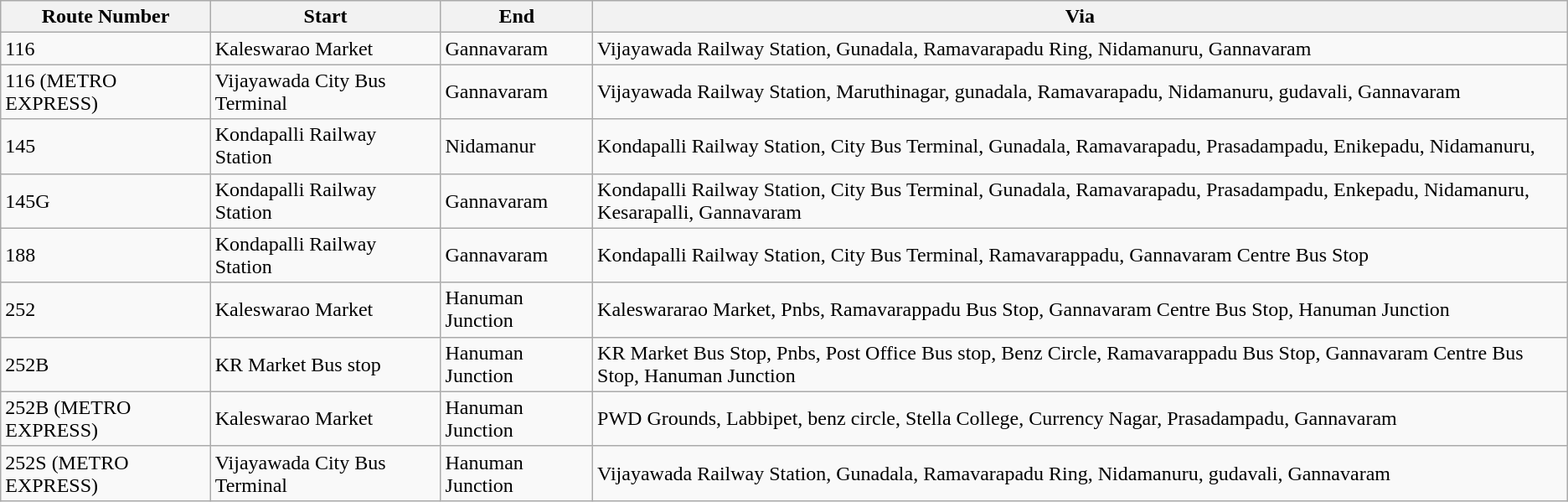<table class="sortable wikitable">
<tr>
<th>Route Number</th>
<th>Start</th>
<th>End</th>
<th>Via</th>
</tr>
<tr>
<td>116</td>
<td>Kaleswarao Market</td>
<td>Gannavaram</td>
<td>Vijayawada Railway Station, Gunadala, Ramavarapadu Ring, Nidamanuru, Gannavaram</td>
</tr>
<tr>
<td>116 (METRO EXPRESS)</td>
<td>Vijayawada City Bus Terminal</td>
<td>Gannavaram</td>
<td>Vijayawada Railway Station, Maruthinagar, gunadala, Ramavarapadu, Nidamanuru, gudavali, Gannavaram</td>
</tr>
<tr>
<td>145</td>
<td>Kondapalli Railway Station</td>
<td>Nidamanur</td>
<td>Kondapalli Railway Station, City Bus Terminal, Gunadala, Ramavarapadu, Prasadampadu, Enikepadu, Nidamanuru,</td>
</tr>
<tr>
<td>145G</td>
<td>Kondapalli Railway Station</td>
<td>Gannavaram</td>
<td>Kondapalli Railway Station, City Bus Terminal, Gunadala, Ramavarapadu, Prasadampadu, Enkepadu, Nidamanuru, Kesarapalli, Gannavaram</td>
</tr>
<tr>
<td>188</td>
<td>Kondapalli Railway Station</td>
<td>Gannavaram</td>
<td>Kondapalli Railway Station, City Bus Terminal, Ramavarappadu, Gannavaram Centre Bus Stop</td>
</tr>
<tr>
<td>252</td>
<td>Kaleswarao Market</td>
<td>Hanuman Junction</td>
<td>Kaleswararao Market, Pnbs, Ramavarappadu Bus Stop, Gannavaram Centre Bus Stop, Hanuman Junction</td>
</tr>
<tr>
<td>252B</td>
<td>KR Market Bus stop</td>
<td>Hanuman Junction</td>
<td>KR Market Bus Stop, Pnbs, Post Office Bus stop, Benz Circle, Ramavarappadu Bus Stop, Gannavaram Centre Bus Stop, Hanuman Junction</td>
</tr>
<tr>
<td>252B (METRO EXPRESS)</td>
<td>Kaleswarao Market</td>
<td>Hanuman Junction</td>
<td>PWD Grounds, Labbipet, benz circle, Stella College, Currency Nagar, Prasadampadu, Gannavaram</td>
</tr>
<tr>
<td>252S (METRO EXPRESS)</td>
<td>Vijayawada City Bus Terminal</td>
<td>Hanuman Junction</td>
<td>Vijayawada Railway Station, Gunadala, Ramavarapadu Ring, Nidamanuru, gudavali, Gannavaram</td>
</tr>
</table>
